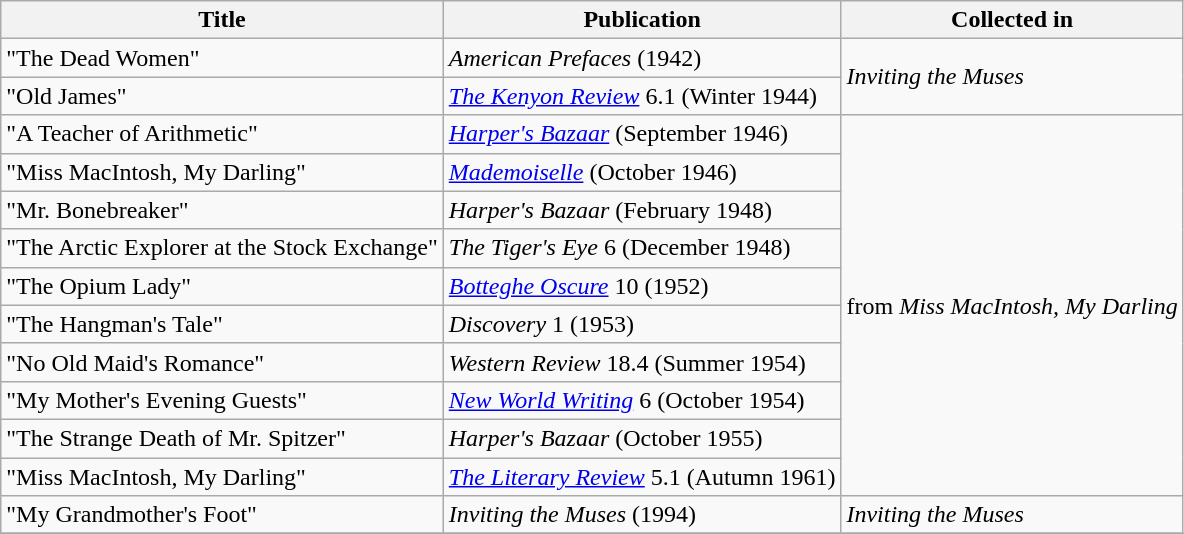<table class="wikitable">
<tr>
<th>Title</th>
<th>Publication</th>
<th>Collected in</th>
</tr>
<tr>
<td>"The Dead Women"</td>
<td><em>American Prefaces</em> (1942)</td>
<td rowspan=2><em>Inviting the Muses</em></td>
</tr>
<tr>
<td>"Old James"</td>
<td><em><a href='#'>The Kenyon Review</a></em> 6.1 (Winter 1944)</td>
</tr>
<tr>
<td>"A Teacher of Arithmetic"</td>
<td><em><a href='#'>Harper's Bazaar</a></em> (September 1946)</td>
<td rowspan=10>from <em>Miss MacIntosh, My Darling</em></td>
</tr>
<tr>
<td>"Miss MacIntosh, My Darling"</td>
<td><em><a href='#'>Mademoiselle</a></em> (October 1946)</td>
</tr>
<tr>
<td>"Mr. Bonebreaker"</td>
<td><em>Harper's Bazaar</em> (February 1948)</td>
</tr>
<tr>
<td>"The Arctic Explorer at the Stock Exchange"</td>
<td><em>The Tiger's Eye</em> 6 (December 1948)</td>
</tr>
<tr>
<td>"The Opium Lady"</td>
<td><em><a href='#'>Botteghe Oscure</a></em> 10 (1952)</td>
</tr>
<tr>
<td>"The Hangman's Tale"</td>
<td><em>Discovery</em> 1 (1953)</td>
</tr>
<tr>
<td>"No Old Maid's Romance"</td>
<td><em>Western Review</em> 18.4 (Summer 1954)</td>
</tr>
<tr>
<td>"My Mother's Evening Guests"</td>
<td><em><a href='#'>New World Writing</a></em> 6 (October 1954)</td>
</tr>
<tr>
<td>"The Strange Death of Mr. Spitzer"</td>
<td><em>Harper's Bazaar</em> (October 1955)</td>
</tr>
<tr>
<td>"Miss MacIntosh, My Darling"</td>
<td><em><a href='#'>The Literary Review</a></em> 5.1 (Autumn 1961)</td>
</tr>
<tr>
<td>"My Grandmother's Foot"</td>
<td><em>Inviting the Muses</em> (1994)</td>
<td><em>Inviting the Muses</em></td>
</tr>
<tr>
</tr>
</table>
